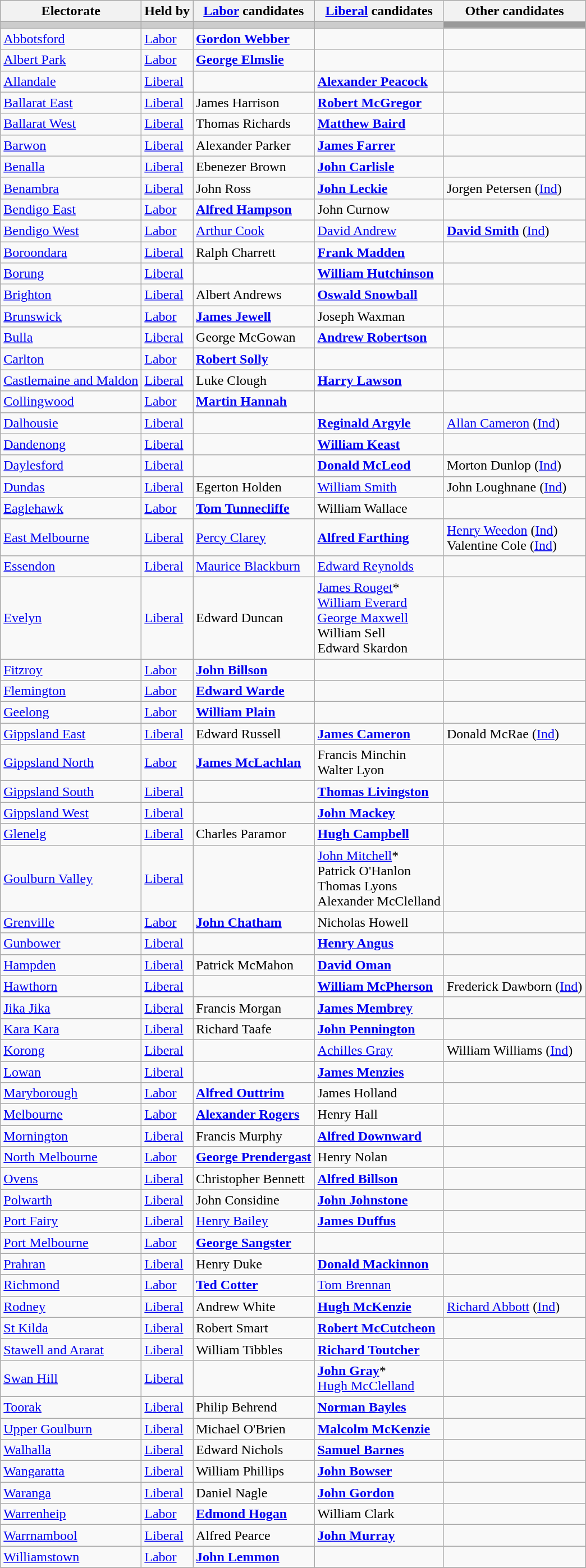<table class="wikitable sortable">
<tr>
<th>Electorate</th>
<th>Held by</th>
<th><a href='#'>Labor</a> candidates</th>
<th><a href='#'>Liberal</a> candidates</th>
<th>Other candidates</th>
</tr>
<tr style="background:#ccc;">
<td></td>
<td></td>
<td></td>
<td></td>
<td style="background:#999;"></td>
</tr>
<tr>
<td><a href='#'>Abbotsford</a></td>
<td><a href='#'>Labor</a></td>
<td><strong><a href='#'>Gordon Webber</a></strong></td>
<td></td>
<td></td>
</tr>
<tr>
<td><a href='#'>Albert Park</a></td>
<td><a href='#'>Labor</a></td>
<td><strong><a href='#'>George Elmslie</a></strong></td>
<td></td>
<td></td>
</tr>
<tr>
<td><a href='#'>Allandale</a></td>
<td><a href='#'>Liberal</a></td>
<td></td>
<td><strong><a href='#'>Alexander Peacock</a></strong></td>
<td></td>
</tr>
<tr>
<td><a href='#'>Ballarat East</a></td>
<td><a href='#'>Liberal</a></td>
<td>James Harrison</td>
<td><strong><a href='#'>Robert McGregor</a></strong></td>
<td></td>
</tr>
<tr>
<td><a href='#'>Ballarat West</a></td>
<td><a href='#'>Liberal</a></td>
<td>Thomas Richards</td>
<td><strong><a href='#'>Matthew Baird</a></strong></td>
<td></td>
</tr>
<tr>
<td><a href='#'>Barwon</a></td>
<td><a href='#'>Liberal</a></td>
<td>Alexander Parker</td>
<td><strong><a href='#'>James Farrer</a></strong></td>
<td></td>
</tr>
<tr>
<td><a href='#'>Benalla</a></td>
<td><a href='#'>Liberal</a></td>
<td>Ebenezer Brown</td>
<td><strong><a href='#'>John Carlisle</a></strong></td>
<td></td>
</tr>
<tr>
<td><a href='#'>Benambra</a></td>
<td><a href='#'>Liberal</a></td>
<td>John Ross</td>
<td><strong><a href='#'>John Leckie</a></strong></td>
<td>Jorgen Petersen (<a href='#'>Ind</a>)</td>
</tr>
<tr>
<td><a href='#'>Bendigo East</a></td>
<td><a href='#'>Labor</a></td>
<td><strong><a href='#'>Alfred Hampson</a></strong></td>
<td>John Curnow</td>
<td></td>
</tr>
<tr>
<td><a href='#'>Bendigo West</a></td>
<td><a href='#'>Labor</a></td>
<td><a href='#'>Arthur Cook</a></td>
<td><a href='#'>David Andrew</a></td>
<td><strong><a href='#'>David Smith</a></strong> (<a href='#'>Ind</a>)</td>
</tr>
<tr>
<td><a href='#'>Boroondara</a></td>
<td><a href='#'>Liberal</a></td>
<td>Ralph Charrett</td>
<td><strong><a href='#'>Frank Madden</a></strong></td>
<td></td>
</tr>
<tr>
<td><a href='#'>Borung</a></td>
<td><a href='#'>Liberal</a></td>
<td></td>
<td><strong><a href='#'>William Hutchinson</a></strong></td>
<td></td>
</tr>
<tr>
<td><a href='#'>Brighton</a></td>
<td><a href='#'>Liberal</a></td>
<td>Albert Andrews</td>
<td><strong><a href='#'>Oswald Snowball</a></strong></td>
<td></td>
</tr>
<tr>
<td><a href='#'>Brunswick</a></td>
<td><a href='#'>Labor</a></td>
<td><strong><a href='#'>James Jewell</a></strong></td>
<td>Joseph Waxman</td>
<td></td>
</tr>
<tr>
<td><a href='#'>Bulla</a></td>
<td><a href='#'>Liberal</a></td>
<td>George McGowan</td>
<td><strong><a href='#'>Andrew Robertson</a></strong></td>
<td></td>
</tr>
<tr>
<td><a href='#'>Carlton</a></td>
<td><a href='#'>Labor</a></td>
<td><strong><a href='#'>Robert Solly</a></strong></td>
<td></td>
<td></td>
</tr>
<tr>
<td><a href='#'>Castlemaine and Maldon</a></td>
<td><a href='#'>Liberal</a></td>
<td>Luke Clough</td>
<td><strong><a href='#'>Harry Lawson</a></strong></td>
<td></td>
</tr>
<tr>
<td><a href='#'>Collingwood</a></td>
<td><a href='#'>Labor</a></td>
<td><strong><a href='#'>Martin Hannah</a></strong></td>
<td></td>
<td></td>
</tr>
<tr>
<td><a href='#'>Dalhousie</a></td>
<td><a href='#'>Liberal</a></td>
<td></td>
<td><strong><a href='#'>Reginald Argyle</a></strong></td>
<td><a href='#'>Allan Cameron</a> (<a href='#'>Ind</a>)</td>
</tr>
<tr>
<td><a href='#'>Dandenong</a></td>
<td><a href='#'>Liberal</a></td>
<td></td>
<td><strong><a href='#'>William Keast</a></strong></td>
<td></td>
</tr>
<tr>
<td><a href='#'>Daylesford</a></td>
<td><a href='#'>Liberal</a></td>
<td></td>
<td><strong><a href='#'>Donald McLeod</a></strong></td>
<td>Morton Dunlop (<a href='#'>Ind</a>)</td>
</tr>
<tr>
<td><a href='#'>Dundas</a></td>
<td><a href='#'>Liberal</a></td>
<td>Egerton Holden</td>
<td><a href='#'>William Smith</a></td>
<td>John Loughnane (<a href='#'>Ind</a>)</td>
</tr>
<tr>
<td><a href='#'>Eaglehawk</a></td>
<td><a href='#'>Labor</a></td>
<td><strong><a href='#'>Tom Tunnecliffe</a></strong></td>
<td>William Wallace</td>
<td></td>
</tr>
<tr>
<td><a href='#'>East Melbourne</a></td>
<td><a href='#'>Liberal</a></td>
<td><a href='#'>Percy Clarey</a></td>
<td><strong><a href='#'>Alfred Farthing</a></strong></td>
<td><a href='#'>Henry Weedon</a> (<a href='#'>Ind</a>) <br> Valentine Cole (<a href='#'>Ind</a>)</td>
</tr>
<tr>
<td><a href='#'>Essendon</a></td>
<td><a href='#'>Liberal</a></td>
<td><a href='#'>Maurice Blackburn</a></td>
<td><a href='#'>Edward Reynolds</a></td>
<td></td>
</tr>
<tr>
<td><a href='#'>Evelyn</a></td>
<td><a href='#'>Liberal</a></td>
<td>Edward Duncan</td>
<td><a href='#'>James Rouget</a>* <br> <a href='#'>William Everard</a> <br> <a href='#'>George Maxwell</a> <br> William Sell <br> Edward Skardon</td>
<td></td>
</tr>
<tr>
<td><a href='#'>Fitzroy</a></td>
<td><a href='#'>Labor</a></td>
<td><strong><a href='#'>John Billson</a></strong></td>
<td></td>
<td></td>
</tr>
<tr>
<td><a href='#'>Flemington</a></td>
<td><a href='#'>Labor</a></td>
<td><strong><a href='#'>Edward Warde</a></strong></td>
<td></td>
<td></td>
</tr>
<tr>
<td><a href='#'>Geelong</a></td>
<td><a href='#'>Labor</a></td>
<td><strong><a href='#'>William Plain</a></strong></td>
<td></td>
<td></td>
</tr>
<tr>
<td><a href='#'>Gippsland East</a></td>
<td><a href='#'>Liberal</a></td>
<td>Edward Russell</td>
<td><strong><a href='#'>James Cameron</a></strong></td>
<td>Donald McRae (<a href='#'>Ind</a>)</td>
</tr>
<tr>
<td><a href='#'>Gippsland North</a></td>
<td><a href='#'>Labor</a></td>
<td><strong><a href='#'>James McLachlan</a></strong></td>
<td>Francis Minchin <br> Walter Lyon</td>
<td></td>
</tr>
<tr>
<td><a href='#'>Gippsland South</a></td>
<td><a href='#'>Liberal</a></td>
<td></td>
<td><strong><a href='#'>Thomas Livingston</a></strong></td>
<td></td>
</tr>
<tr>
<td><a href='#'>Gippsland West</a></td>
<td><a href='#'>Liberal</a></td>
<td></td>
<td><strong><a href='#'>John Mackey</a></strong></td>
<td></td>
</tr>
<tr>
<td><a href='#'>Glenelg</a></td>
<td><a href='#'>Liberal</a></td>
<td>Charles Paramor</td>
<td><strong><a href='#'>Hugh Campbell</a></strong></td>
<td></td>
</tr>
<tr>
<td><a href='#'>Goulburn Valley</a></td>
<td><a href='#'>Liberal</a></td>
<td></td>
<td><a href='#'>John Mitchell</a>* <br> Patrick O'Hanlon <br> Thomas Lyons <br> Alexander McClelland</td>
<td></td>
</tr>
<tr>
<td><a href='#'>Grenville</a></td>
<td><a href='#'>Labor</a></td>
<td><strong><a href='#'>John Chatham</a></strong></td>
<td>Nicholas Howell</td>
<td></td>
</tr>
<tr>
<td><a href='#'>Gunbower</a></td>
<td><a href='#'>Liberal</a></td>
<td></td>
<td><strong><a href='#'>Henry Angus</a></strong></td>
<td></td>
</tr>
<tr>
<td><a href='#'>Hampden</a></td>
<td><a href='#'>Liberal</a></td>
<td>Patrick McMahon</td>
<td><strong><a href='#'>David Oman</a></strong></td>
<td></td>
</tr>
<tr>
<td><a href='#'>Hawthorn</a></td>
<td><a href='#'>Liberal</a></td>
<td></td>
<td><strong><a href='#'>William McPherson</a></strong></td>
<td>Frederick Dawborn (<a href='#'>Ind</a>)</td>
</tr>
<tr>
<td><a href='#'>Jika Jika</a></td>
<td><a href='#'>Liberal</a></td>
<td>Francis Morgan</td>
<td><strong><a href='#'>James Membrey</a></strong></td>
<td></td>
</tr>
<tr>
<td><a href='#'>Kara Kara</a></td>
<td><a href='#'>Liberal</a></td>
<td>Richard Taafe</td>
<td><strong><a href='#'>John Pennington</a></strong></td>
<td></td>
</tr>
<tr>
<td><a href='#'>Korong</a></td>
<td><a href='#'>Liberal</a></td>
<td></td>
<td><a href='#'>Achilles Gray</a></td>
<td>William Williams (<a href='#'>Ind</a>)</td>
</tr>
<tr>
<td><a href='#'>Lowan</a></td>
<td><a href='#'>Liberal</a></td>
<td></td>
<td><strong><a href='#'>James Menzies</a></strong></td>
<td></td>
</tr>
<tr>
<td><a href='#'>Maryborough</a></td>
<td><a href='#'>Labor</a></td>
<td><strong><a href='#'>Alfred Outtrim</a></strong></td>
<td>James Holland</td>
<td></td>
</tr>
<tr>
<td><a href='#'>Melbourne</a></td>
<td><a href='#'>Labor</a></td>
<td><strong><a href='#'>Alexander Rogers</a></strong></td>
<td>Henry Hall</td>
<td></td>
</tr>
<tr>
<td><a href='#'>Mornington</a></td>
<td><a href='#'>Liberal</a></td>
<td>Francis Murphy</td>
<td><strong><a href='#'>Alfred Downward</a></strong></td>
<td></td>
</tr>
<tr>
<td><a href='#'>North Melbourne</a></td>
<td><a href='#'>Labor</a></td>
<td><strong><a href='#'>George Prendergast</a></strong></td>
<td>Henry Nolan</td>
<td></td>
</tr>
<tr>
<td><a href='#'>Ovens</a></td>
<td><a href='#'>Liberal</a></td>
<td>Christopher Bennett</td>
<td><strong><a href='#'>Alfred Billson</a></strong></td>
<td></td>
</tr>
<tr>
<td><a href='#'>Polwarth</a></td>
<td><a href='#'>Liberal</a></td>
<td>John Considine</td>
<td><strong><a href='#'>John Johnstone</a></strong></td>
<td></td>
</tr>
<tr>
<td><a href='#'>Port Fairy</a></td>
<td><a href='#'>Liberal</a></td>
<td><a href='#'>Henry Bailey</a></td>
<td><strong><a href='#'>James Duffus</a></strong></td>
<td></td>
</tr>
<tr>
<td><a href='#'>Port Melbourne</a></td>
<td><a href='#'>Labor</a></td>
<td><strong><a href='#'>George Sangster</a></strong></td>
<td></td>
<td></td>
</tr>
<tr>
<td><a href='#'>Prahran</a></td>
<td><a href='#'>Liberal</a></td>
<td>Henry Duke</td>
<td><strong><a href='#'>Donald Mackinnon</a></strong></td>
<td></td>
</tr>
<tr>
<td><a href='#'>Richmond</a></td>
<td><a href='#'>Labor</a></td>
<td><strong><a href='#'>Ted Cotter</a></strong></td>
<td><a href='#'>Tom Brennan</a></td>
<td></td>
</tr>
<tr>
<td><a href='#'>Rodney</a></td>
<td><a href='#'>Liberal</a></td>
<td>Andrew White</td>
<td><strong><a href='#'>Hugh McKenzie</a></strong></td>
<td><a href='#'>Richard Abbott</a> (<a href='#'>Ind</a>)</td>
</tr>
<tr>
<td><a href='#'>St Kilda</a></td>
<td><a href='#'>Liberal</a></td>
<td>Robert Smart</td>
<td><strong><a href='#'>Robert McCutcheon</a></strong></td>
<td></td>
</tr>
<tr>
<td><a href='#'>Stawell and Ararat</a></td>
<td><a href='#'>Liberal</a></td>
<td>William Tibbles</td>
<td><strong><a href='#'>Richard Toutcher</a></strong></td>
<td></td>
</tr>
<tr>
<td><a href='#'>Swan Hill</a></td>
<td><a href='#'>Liberal</a></td>
<td></td>
<td><strong><a href='#'>John Gray</a></strong>* <br> <a href='#'>Hugh McClelland</a></td>
<td></td>
</tr>
<tr>
<td><a href='#'>Toorak</a></td>
<td><a href='#'>Liberal</a></td>
<td>Philip Behrend</td>
<td><strong><a href='#'>Norman Bayles</a></strong></td>
<td></td>
</tr>
<tr>
<td><a href='#'>Upper Goulburn</a></td>
<td><a href='#'>Liberal</a></td>
<td>Michael O'Brien</td>
<td><strong><a href='#'>Malcolm McKenzie</a></strong></td>
<td></td>
</tr>
<tr>
<td><a href='#'>Walhalla</a></td>
<td><a href='#'>Liberal</a></td>
<td>Edward Nichols</td>
<td><strong><a href='#'>Samuel Barnes</a></strong></td>
<td></td>
</tr>
<tr>
<td><a href='#'>Wangaratta</a></td>
<td><a href='#'>Liberal</a></td>
<td>William Phillips</td>
<td><strong><a href='#'>John Bowser</a></strong></td>
<td></td>
</tr>
<tr>
<td><a href='#'>Waranga</a></td>
<td><a href='#'>Liberal</a></td>
<td>Daniel Nagle</td>
<td><strong><a href='#'>John Gordon</a></strong></td>
<td></td>
</tr>
<tr>
<td><a href='#'>Warrenheip</a></td>
<td><a href='#'>Labor</a></td>
<td><strong><a href='#'>Edmond Hogan</a></strong></td>
<td>William Clark</td>
<td></td>
</tr>
<tr>
<td><a href='#'>Warrnambool</a></td>
<td><a href='#'>Liberal</a></td>
<td>Alfred Pearce</td>
<td><strong><a href='#'>John Murray</a></strong></td>
<td></td>
</tr>
<tr>
<td><a href='#'>Williamstown</a></td>
<td><a href='#'>Labor</a></td>
<td><strong><a href='#'>John Lemmon</a></strong></td>
<td></td>
<td></td>
</tr>
<tr>
</tr>
</table>
